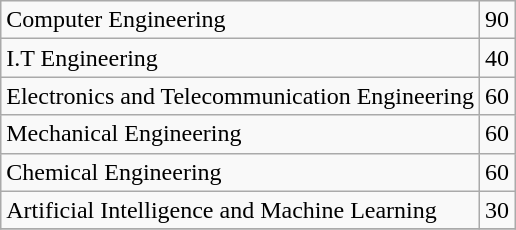<table class="wikitable">
<tr>
<td>Computer Engineering</td>
<td>90</td>
</tr>
<tr>
<td>I.T Engineering</td>
<td>40</td>
</tr>
<tr>
<td>Electronics and Telecommunication Engineering</td>
<td>60</td>
</tr>
<tr>
<td>Mechanical Engineering</td>
<td>60</td>
</tr>
<tr>
<td>Chemical Engineering</td>
<td>60</td>
</tr>
<tr>
<td>Artificial Intelligence and Machine Learning</td>
<td>30</td>
</tr>
<tr>
</tr>
</table>
